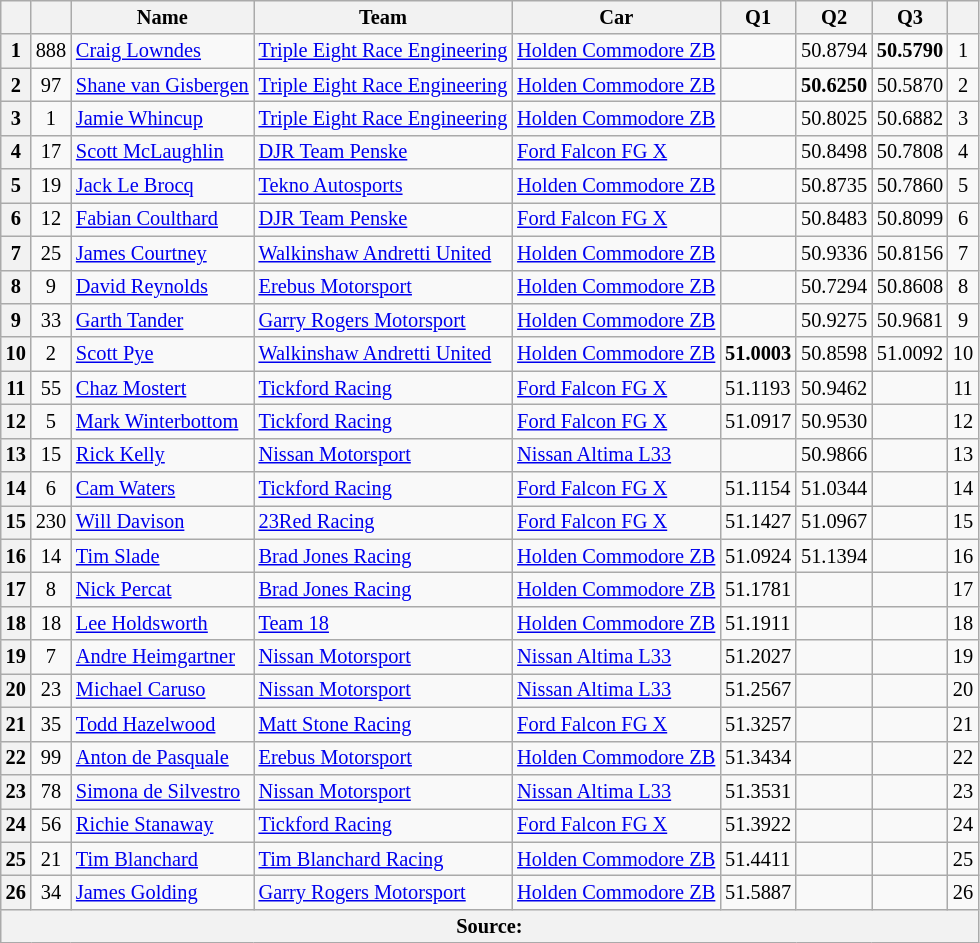<table class="wikitable" style="font-size: 85%">
<tr>
<th></th>
<th></th>
<th>Name</th>
<th>Team</th>
<th>Car</th>
<th>Q1</th>
<th>Q2</th>
<th>Q3</th>
<th></th>
</tr>
<tr>
<th>1</th>
<td align="center">888</td>
<td> <a href='#'>Craig Lowndes</a></td>
<td><a href='#'>Triple Eight Race Engineering</a></td>
<td><a href='#'>Holden Commodore ZB</a></td>
<td></td>
<td>50.8794</td>
<td><strong>50.5790</strong></td>
<td align="center">1</td>
</tr>
<tr>
<th>2</th>
<td align="center">97</td>
<td> <a href='#'>Shane van Gisbergen</a></td>
<td><a href='#'>Triple Eight Race Engineering</a></td>
<td><a href='#'>Holden Commodore ZB</a></td>
<td></td>
<td><strong>50.6250</strong></td>
<td>50.5870</td>
<td align="center">2</td>
</tr>
<tr>
<th>3</th>
<td align="center">1</td>
<td> <a href='#'>Jamie Whincup</a></td>
<td><a href='#'>Triple Eight Race Engineering</a></td>
<td><a href='#'>Holden Commodore ZB</a></td>
<td></td>
<td>50.8025</td>
<td>50.6882</td>
<td align="center">3</td>
</tr>
<tr>
<th>4</th>
<td align="center">17</td>
<td> <a href='#'>Scott McLaughlin</a></td>
<td><a href='#'>DJR Team Penske</a></td>
<td><a href='#'>Ford Falcon FG X</a></td>
<td></td>
<td>50.8498</td>
<td>50.7808</td>
<td align="center">4</td>
</tr>
<tr>
<th>5</th>
<td align="center">19</td>
<td> <a href='#'>Jack Le Brocq</a></td>
<td><a href='#'>Tekno Autosports</a></td>
<td><a href='#'>Holden Commodore ZB</a></td>
<td></td>
<td>50.8735</td>
<td>50.7860</td>
<td align="center">5</td>
</tr>
<tr>
<th>6</th>
<td align="center">12</td>
<td> <a href='#'>Fabian Coulthard</a></td>
<td><a href='#'>DJR Team Penske</a></td>
<td><a href='#'>Ford Falcon FG X</a></td>
<td></td>
<td>50.8483</td>
<td>50.8099</td>
<td align="center">6</td>
</tr>
<tr>
<th>7</th>
<td align="center">25</td>
<td> <a href='#'>James Courtney</a></td>
<td><a href='#'>Walkinshaw Andretti United</a></td>
<td><a href='#'>Holden Commodore ZB</a></td>
<td></td>
<td>50.9336</td>
<td>50.8156</td>
<td align="center">7</td>
</tr>
<tr>
<th>8</th>
<td align="center">9</td>
<td> <a href='#'>David Reynolds</a></td>
<td><a href='#'>Erebus Motorsport</a></td>
<td><a href='#'>Holden Commodore ZB</a></td>
<td></td>
<td>50.7294</td>
<td>50.8608</td>
<td align="center">8</td>
</tr>
<tr>
<th>9</th>
<td align="center">33</td>
<td> <a href='#'>Garth Tander</a></td>
<td><a href='#'>Garry Rogers Motorsport</a></td>
<td><a href='#'>Holden Commodore ZB</a></td>
<td></td>
<td>50.9275</td>
<td>50.9681</td>
<td align="center">9</td>
</tr>
<tr>
<th>10</th>
<td align="center">2</td>
<td> <a href='#'>Scott Pye</a></td>
<td><a href='#'>Walkinshaw Andretti United</a></td>
<td><a href='#'>Holden Commodore ZB</a></td>
<td><strong>51.0003</strong></td>
<td>50.8598</td>
<td>51.0092</td>
<td align="center">10</td>
</tr>
<tr>
<th>11</th>
<td align="center">55</td>
<td> <a href='#'>Chaz Mostert</a></td>
<td><a href='#'>Tickford Racing</a></td>
<td><a href='#'>Ford Falcon FG X</a></td>
<td>51.1193</td>
<td>50.9462</td>
<td></td>
<td align="center">11</td>
</tr>
<tr>
<th>12</th>
<td align="center">5</td>
<td> <a href='#'>Mark Winterbottom</a></td>
<td><a href='#'>Tickford Racing</a></td>
<td><a href='#'>Ford Falcon FG X</a></td>
<td>51.0917</td>
<td>50.9530</td>
<td></td>
<td align="center">12</td>
</tr>
<tr>
<th>13</th>
<td align="center">15</td>
<td> <a href='#'>Rick Kelly</a></td>
<td><a href='#'>Nissan Motorsport</a></td>
<td><a href='#'>Nissan Altima L33</a></td>
<td></td>
<td>50.9866</td>
<td></td>
<td align="center">13</td>
</tr>
<tr>
<th>14</th>
<td align="center">6</td>
<td> <a href='#'>Cam Waters</a></td>
<td><a href='#'>Tickford Racing</a></td>
<td><a href='#'>Ford Falcon FG X</a></td>
<td>51.1154</td>
<td>51.0344</td>
<td></td>
<td align="center">14</td>
</tr>
<tr>
<th>15</th>
<td align="center">230</td>
<td> <a href='#'>Will Davison</a></td>
<td><a href='#'>23Red Racing</a></td>
<td><a href='#'>Ford Falcon FG X</a></td>
<td>51.1427</td>
<td>51.0967</td>
<td></td>
<td align="center">15</td>
</tr>
<tr>
<th>16</th>
<td align="center">14</td>
<td> <a href='#'>Tim Slade</a></td>
<td><a href='#'>Brad Jones Racing</a></td>
<td><a href='#'>Holden Commodore ZB</a></td>
<td>51.0924</td>
<td>51.1394</td>
<td></td>
<td align="center">16</td>
</tr>
<tr>
<th>17</th>
<td align="center">8</td>
<td> <a href='#'>Nick Percat</a></td>
<td><a href='#'>Brad Jones Racing</a></td>
<td><a href='#'>Holden Commodore ZB</a></td>
<td>51.1781</td>
<td></td>
<td></td>
<td align="center">17</td>
</tr>
<tr>
<th>18</th>
<td align="center">18</td>
<td> <a href='#'>Lee Holdsworth</a></td>
<td><a href='#'>Team 18</a></td>
<td><a href='#'>Holden Commodore ZB</a></td>
<td>51.1911</td>
<td></td>
<td></td>
<td align="center">18</td>
</tr>
<tr>
<th>19</th>
<td align="center">7</td>
<td> <a href='#'>Andre Heimgartner</a></td>
<td><a href='#'>Nissan Motorsport</a></td>
<td><a href='#'>Nissan Altima L33</a></td>
<td>51.2027</td>
<td></td>
<td></td>
<td align="center">19</td>
</tr>
<tr>
<th>20</th>
<td align="center">23</td>
<td> <a href='#'>Michael Caruso</a></td>
<td><a href='#'>Nissan Motorsport</a></td>
<td><a href='#'>Nissan Altima L33</a></td>
<td>51.2567</td>
<td></td>
<td></td>
<td align="center">20</td>
</tr>
<tr>
<th>21</th>
<td align="center">35</td>
<td> <a href='#'>Todd Hazelwood</a></td>
<td><a href='#'>Matt Stone Racing</a></td>
<td><a href='#'>Ford Falcon FG X</a></td>
<td>51.3257</td>
<td></td>
<td></td>
<td align="center">21</td>
</tr>
<tr>
<th>22</th>
<td align="center">99</td>
<td> <a href='#'>Anton de Pasquale</a></td>
<td><a href='#'>Erebus Motorsport</a></td>
<td><a href='#'>Holden Commodore ZB</a></td>
<td>51.3434</td>
<td></td>
<td></td>
<td align="center">22</td>
</tr>
<tr>
<th>23</th>
<td align="center">78</td>
<td> <a href='#'>Simona de Silvestro</a></td>
<td><a href='#'>Nissan Motorsport</a></td>
<td><a href='#'>Nissan Altima L33</a></td>
<td>51.3531</td>
<td></td>
<td></td>
<td align="center">23</td>
</tr>
<tr>
<th>24</th>
<td align="center">56</td>
<td> <a href='#'>Richie Stanaway</a></td>
<td><a href='#'>Tickford Racing</a></td>
<td><a href='#'>Ford Falcon FG X</a></td>
<td>51.3922</td>
<td></td>
<td></td>
<td align="center">24</td>
</tr>
<tr>
<th>25</th>
<td align="center">21</td>
<td> <a href='#'>Tim Blanchard</a></td>
<td><a href='#'>Tim Blanchard Racing</a></td>
<td><a href='#'>Holden Commodore ZB</a></td>
<td>51.4411</td>
<td></td>
<td></td>
<td align="center">25</td>
</tr>
<tr>
<th>26</th>
<td align="center">34</td>
<td> <a href='#'>James Golding</a></td>
<td><a href='#'>Garry Rogers Motorsport</a></td>
<td><a href='#'>Holden Commodore ZB</a></td>
<td>51.5887</td>
<td></td>
<td></td>
<td align="center">26</td>
</tr>
<tr>
<th colspan="9">Source:</th>
</tr>
</table>
